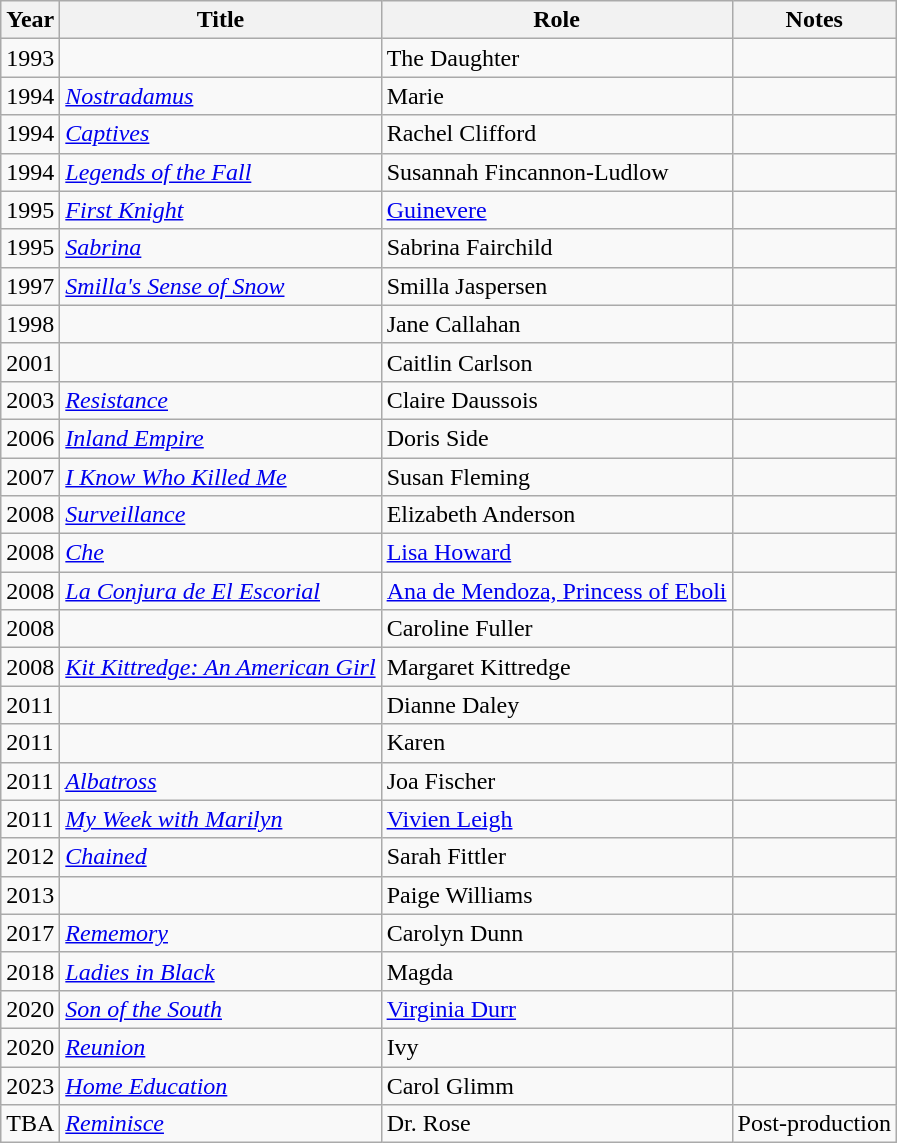<table class="wikitable sortable">
<tr>
<th>Year</th>
<th>Title</th>
<th>Role</th>
<th class="unsortable">Notes</th>
</tr>
<tr>
<td>1993</td>
<td><em></em></td>
<td>The Daughter</td>
<td></td>
</tr>
<tr>
<td>1994</td>
<td><em><a href='#'>Nostradamus</a></em></td>
<td>Marie</td>
<td></td>
</tr>
<tr>
<td>1994</td>
<td><em><a href='#'>Captives</a></em></td>
<td>Rachel Clifford</td>
<td></td>
</tr>
<tr>
<td>1994</td>
<td><em><a href='#'>Legends of the Fall</a></em></td>
<td>Susannah Fincannon-Ludlow</td>
<td></td>
</tr>
<tr>
<td>1995</td>
<td><em><a href='#'>First Knight</a></em></td>
<td><a href='#'>Guinevere</a></td>
<td></td>
</tr>
<tr>
<td>1995</td>
<td><em><a href='#'>Sabrina</a></em></td>
<td>Sabrina Fairchild</td>
<td></td>
</tr>
<tr>
<td>1997</td>
<td><em><a href='#'>Smilla's Sense of Snow</a></em></td>
<td>Smilla Jaspersen</td>
<td></td>
</tr>
<tr>
<td>1998</td>
<td><em></em></td>
<td>Jane Callahan</td>
<td></td>
</tr>
<tr>
<td>2001</td>
<td><em></em></td>
<td>Caitlin Carlson</td>
<td></td>
</tr>
<tr>
<td>2003</td>
<td><em><a href='#'>Resistance</a></em></td>
<td>Claire Daussois</td>
<td></td>
</tr>
<tr>
<td>2006</td>
<td><em><a href='#'>Inland Empire</a></em></td>
<td>Doris Side</td>
<td></td>
</tr>
<tr>
<td>2007</td>
<td><em><a href='#'>I Know Who Killed Me</a></em></td>
<td>Susan Fleming</td>
<td></td>
</tr>
<tr>
<td>2008</td>
<td><em><a href='#'>Surveillance</a></em></td>
<td>Elizabeth Anderson</td>
<td></td>
</tr>
<tr>
<td>2008</td>
<td><em><a href='#'>Che</a></em></td>
<td><a href='#'>Lisa Howard</a></td>
<td></td>
</tr>
<tr>
<td>2008</td>
<td><em><a href='#'>La Conjura de El Escorial</a></em></td>
<td><a href='#'>Ana de Mendoza, Princess of Eboli</a></td>
<td></td>
</tr>
<tr>
<td>2008</td>
<td><em></em></td>
<td>Caroline Fuller</td>
<td></td>
</tr>
<tr>
<td>2008</td>
<td><em><a href='#'>Kit Kittredge: An American Girl</a></em></td>
<td>Margaret Kittredge</td>
<td></td>
</tr>
<tr>
<td>2011</td>
<td><em></em></td>
<td>Dianne Daley</td>
<td></td>
</tr>
<tr>
<td>2011</td>
<td><em></em></td>
<td>Karen</td>
<td></td>
</tr>
<tr>
<td>2011</td>
<td><em><a href='#'>Albatross</a></em></td>
<td>Joa Fischer</td>
<td></td>
</tr>
<tr>
<td>2011</td>
<td><em><a href='#'>My Week with Marilyn</a></em></td>
<td><a href='#'>Vivien Leigh</a></td>
<td></td>
</tr>
<tr>
<td>2012</td>
<td><em><a href='#'>Chained</a></em></td>
<td>Sarah Fittler</td>
<td></td>
</tr>
<tr>
<td>2013</td>
<td><em></em></td>
<td>Paige Williams</td>
<td></td>
</tr>
<tr>
<td>2017</td>
<td><em><a href='#'>Rememory</a></em></td>
<td>Carolyn Dunn</td>
<td></td>
</tr>
<tr>
<td>2018</td>
<td><em><a href='#'>Ladies in Black</a></em></td>
<td>Magda</td>
<td></td>
</tr>
<tr>
<td>2020</td>
<td><em><a href='#'>Son of the South</a></em></td>
<td><a href='#'>Virginia Durr</a></td>
<td></td>
</tr>
<tr>
<td>2020</td>
<td><em><a href='#'>Reunion</a></em></td>
<td>Ivy</td>
<td></td>
</tr>
<tr>
<td>2023</td>
<td><em><a href='#'>Home Education</a></em></td>
<td>Carol Glimm</td>
<td></td>
</tr>
<tr>
<td>TBA</td>
<td><em><a href='#'>Reminisce</a></em></td>
<td>Dr. Rose</td>
<td>Post-production</td>
</tr>
</table>
